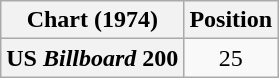<table class="wikitable sortable plainrowheaders" style="text-align:center">
<tr>
<th scope="col">Chart (1974)</th>
<th scope="col">Position</th>
</tr>
<tr>
<th scope="row">US <em>Billboard</em> 200</th>
<td align="center">25</td>
</tr>
</table>
